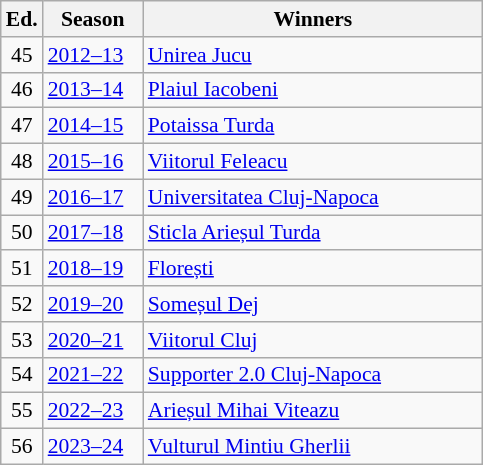<table class="wikitable" style="font-size:90%">
<tr>
<th><abbr>Ed.</abbr></th>
<th width="60">Season</th>
<th width="220">Winners</th>
</tr>
<tr>
<td align=center>45</td>
<td><a href='#'>2012–13</a></td>
<td><a href='#'>Unirea Jucu</a></td>
</tr>
<tr>
<td align=center>46</td>
<td><a href='#'>2013–14</a></td>
<td><a href='#'>Plaiul Iacobeni</a></td>
</tr>
<tr>
<td align=center>47</td>
<td><a href='#'>2014–15</a></td>
<td><a href='#'>Potaissa Turda</a></td>
</tr>
<tr>
<td align=center>48</td>
<td><a href='#'>2015–16</a></td>
<td><a href='#'>Viitorul Feleacu</a></td>
</tr>
<tr>
<td align=center>49</td>
<td><a href='#'>2016–17</a></td>
<td><a href='#'>Universitatea Cluj-Napoca</a></td>
</tr>
<tr>
<td align=center>50</td>
<td><a href='#'>2017–18</a></td>
<td><a href='#'>Sticla Arieșul Turda</a></td>
</tr>
<tr>
<td align=center>51</td>
<td><a href='#'>2018–19</a></td>
<td><a href='#'>Florești</a></td>
</tr>
<tr>
<td align=center>52</td>
<td><a href='#'>2019–20</a></td>
<td><a href='#'>Someșul Dej</a></td>
</tr>
<tr>
<td align=center>53</td>
<td><a href='#'>2020–21</a></td>
<td><a href='#'>Viitorul Cluj</a></td>
</tr>
<tr>
<td align=center>54</td>
<td><a href='#'>2021–22</a></td>
<td><a href='#'>Supporter 2.0 Cluj-Napoca</a></td>
</tr>
<tr>
<td align=center>55</td>
<td><a href='#'>2022–23</a></td>
<td><a href='#'>Arieșul Mihai Viteazu</a></td>
</tr>
<tr>
<td align=center>56</td>
<td><a href='#'>2023–24</a></td>
<td><a href='#'>Vulturul Mintiu Gherlii</a></td>
</tr>
</table>
